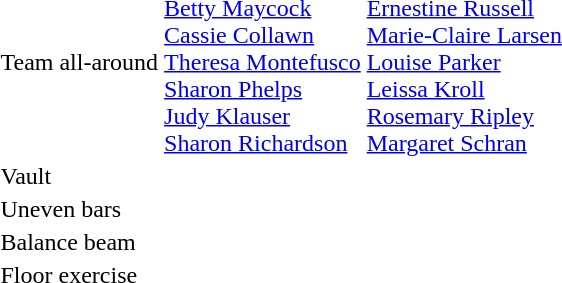<table>
<tr>
<td><br></td>
<td></td>
<td></td>
<td></td>
</tr>
<tr>
<td>Team all-around<br></td>
<td><br><a href='#'>Betty Maycock</a><br><a href='#'>Cassie Collawn</a><br><a href='#'>Theresa Montefusco</a><br><a href='#'>Sharon Phelps</a><br><a href='#'>Judy Klauser</a><br><a href='#'>Sharon Richardson</a></td>
<td><br><a href='#'>Ernestine Russell</a><br><a href='#'>Marie-Claire Larsen</a><br><a href='#'>Louise Parker</a><br><a href='#'>Leissa Kroll</a><br><a href='#'>Rosemary Ripley</a><br><a href='#'>Margaret Schran</a></td>
<td></td>
</tr>
<tr>
<td>Vault<br></td>
<td></td>
<td></td>
<td></td>
</tr>
<tr>
<td>Uneven bars<br></td>
<td></td>
<td></td>
<td></td>
</tr>
<tr>
<td>Balance beam<br></td>
<td></td>
<td></td>
<td></td>
</tr>
<tr>
<td>Floor exercise<br></td>
<td></td>
<td></td>
<td></td>
</tr>
</table>
